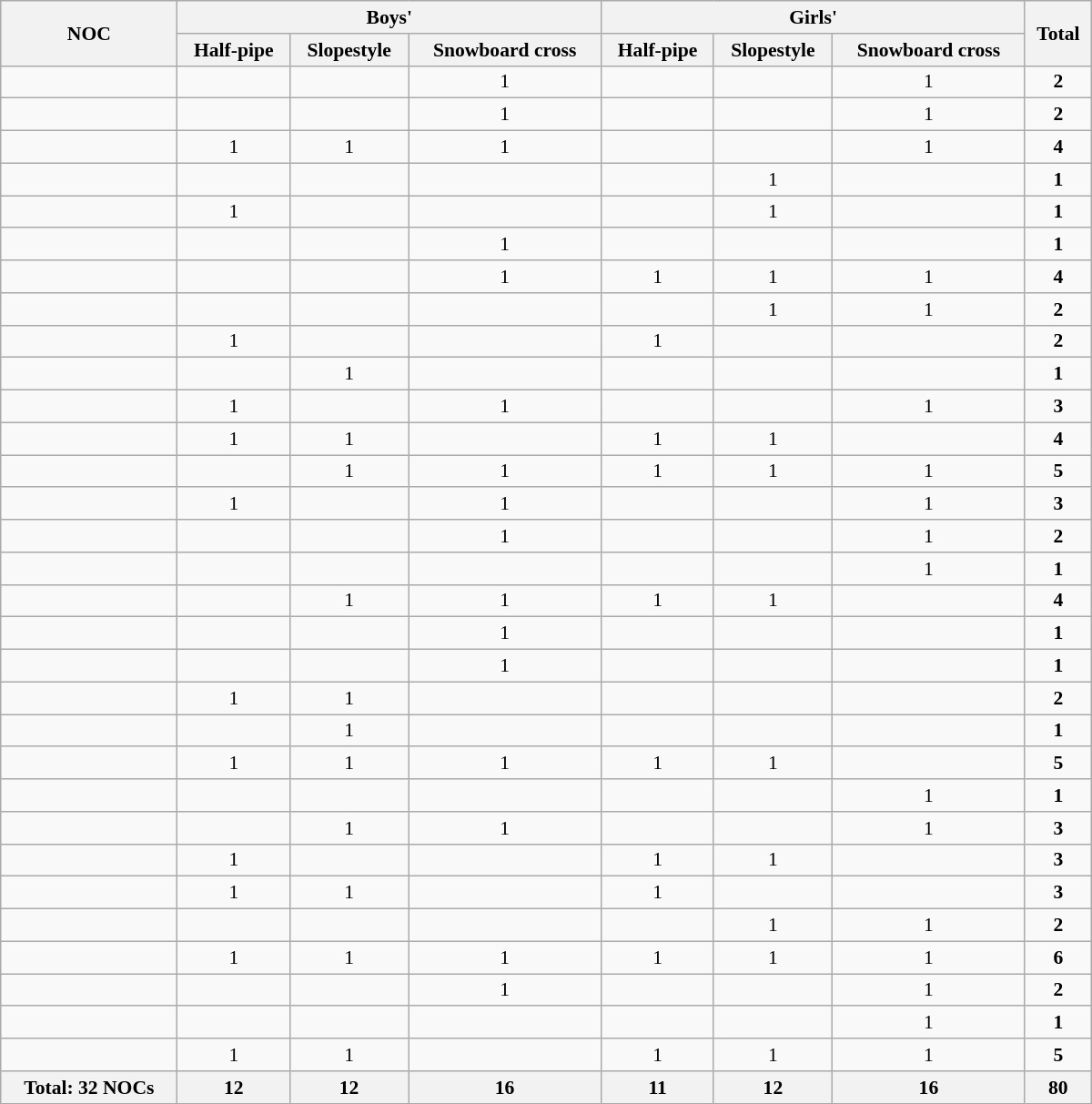<table class="wikitable" width=800 style="text-align:center; font-size:90%">
<tr>
<th rowspan="2" align="left">NOC</th>
<th colspan="3">Boys'</th>
<th colspan="3">Girls'</th>
<th rowspan="2">Total</th>
</tr>
<tr>
<th>Half-pipe</th>
<th>Slopestyle</th>
<th>Snowboard cross</th>
<th>Half-pipe</th>
<th>Slopestyle</th>
<th>Snowboard cross</th>
</tr>
<tr>
<td style="text-align:left;"></td>
<td></td>
<td></td>
<td>1</td>
<td></td>
<td></td>
<td>1</td>
<td><strong>2</strong></td>
</tr>
<tr>
<td style="text-align:left;"></td>
<td></td>
<td></td>
<td>1</td>
<td></td>
<td></td>
<td>1</td>
<td><strong>2</strong></td>
</tr>
<tr>
<td style="text-align:left;"></td>
<td>1</td>
<td>1</td>
<td>1</td>
<td></td>
<td></td>
<td>1</td>
<td><strong>4</strong></td>
</tr>
<tr>
<td style="text-align:left;"></td>
<td></td>
<td></td>
<td></td>
<td></td>
<td>1</td>
<td></td>
<td><strong>1</strong></td>
</tr>
<tr>
<td style="text-align:left;"></td>
<td>1</td>
<td></td>
<td></td>
<td></td>
<td>1</td>
<td></td>
<td><strong>1</strong></td>
</tr>
<tr>
<td style="text-align:left;"></td>
<td></td>
<td></td>
<td>1</td>
<td></td>
<td></td>
<td></td>
<td><strong>1</strong></td>
</tr>
<tr>
<td style="text-align:left;"></td>
<td></td>
<td></td>
<td>1</td>
<td>1</td>
<td>1</td>
<td>1</td>
<td><strong>4</strong></td>
</tr>
<tr>
<td style="text-align:left;"></td>
<td></td>
<td></td>
<td></td>
<td></td>
<td>1</td>
<td>1</td>
<td><strong>2</strong></td>
</tr>
<tr>
<td style="text-align:left;"></td>
<td>1</td>
<td></td>
<td></td>
<td>1</td>
<td></td>
<td></td>
<td><strong>2</strong></td>
</tr>
<tr>
<td style="text-align:left;"></td>
<td></td>
<td>1</td>
<td></td>
<td></td>
<td></td>
<td></td>
<td><strong>1</strong></td>
</tr>
<tr>
<td style="text-align:left;"></td>
<td>1</td>
<td></td>
<td>1</td>
<td></td>
<td></td>
<td>1</td>
<td><strong>3</strong></td>
</tr>
<tr>
<td style="text-align:left;"></td>
<td>1</td>
<td>1</td>
<td></td>
<td>1</td>
<td>1</td>
<td></td>
<td><strong>4</strong></td>
</tr>
<tr>
<td style="text-align:left;"></td>
<td></td>
<td>1</td>
<td>1</td>
<td>1</td>
<td>1</td>
<td>1</td>
<td><strong>5</strong></td>
</tr>
<tr>
<td style="text-align:left;"></td>
<td>1</td>
<td></td>
<td>1</td>
<td></td>
<td></td>
<td>1</td>
<td><strong>3</strong></td>
</tr>
<tr>
<td style="text-align:left;"></td>
<td></td>
<td></td>
<td>1</td>
<td></td>
<td></td>
<td>1</td>
<td><strong>2</strong></td>
</tr>
<tr>
<td style="text-align:left;"></td>
<td></td>
<td></td>
<td></td>
<td></td>
<td></td>
<td>1</td>
<td><strong>1</strong></td>
</tr>
<tr>
<td style="text-align:left;"></td>
<td></td>
<td>1</td>
<td>1</td>
<td>1</td>
<td>1</td>
<td></td>
<td><strong>4</strong></td>
</tr>
<tr>
<td style="text-align:left;"></td>
<td></td>
<td></td>
<td>1</td>
<td></td>
<td></td>
<td></td>
<td><strong>1</strong></td>
</tr>
<tr>
<td style="text-align:left;"></td>
<td></td>
<td></td>
<td>1</td>
<td></td>
<td></td>
<td></td>
<td><strong>1</strong></td>
</tr>
<tr>
<td style="text-align:left;"></td>
<td>1</td>
<td>1</td>
<td></td>
<td></td>
<td></td>
<td></td>
<td><strong>2</strong></td>
</tr>
<tr>
<td style="text-align:left;"></td>
<td></td>
<td>1</td>
<td></td>
<td></td>
<td></td>
<td></td>
<td><strong>1</strong></td>
</tr>
<tr>
<td style="text-align:left;"></td>
<td>1</td>
<td>1</td>
<td>1</td>
<td>1</td>
<td>1</td>
<td></td>
<td><strong>5</strong></td>
</tr>
<tr>
<td style="text-align:left;"></td>
<td></td>
<td></td>
<td></td>
<td></td>
<td></td>
<td>1</td>
<td><strong>1</strong></td>
</tr>
<tr>
<td style="text-align:left;"></td>
<td></td>
<td>1</td>
<td>1</td>
<td></td>
<td></td>
<td>1</td>
<td><strong>3</strong></td>
</tr>
<tr>
<td style="text-align:left;"></td>
<td>1</td>
<td></td>
<td></td>
<td>1</td>
<td>1</td>
<td></td>
<td><strong>3</strong></td>
</tr>
<tr>
<td style="text-align:left;"></td>
<td>1</td>
<td>1</td>
<td></td>
<td>1</td>
<td></td>
<td></td>
<td><strong>3</strong></td>
</tr>
<tr>
<td style="text-align:left;"></td>
<td></td>
<td></td>
<td></td>
<td></td>
<td>1</td>
<td>1</td>
<td><strong>2</strong></td>
</tr>
<tr>
<td style="text-align:left;"></td>
<td>1</td>
<td>1</td>
<td>1</td>
<td>1</td>
<td>1</td>
<td>1</td>
<td><strong>6</strong></td>
</tr>
<tr>
<td style="text-align:left;"></td>
<td></td>
<td></td>
<td>1</td>
<td></td>
<td></td>
<td>1</td>
<td><strong>2</strong></td>
</tr>
<tr>
<td style="text-align:left;"></td>
<td></td>
<td></td>
<td></td>
<td></td>
<td></td>
<td>1</td>
<td><strong>1</strong></td>
</tr>
<tr>
<td style="text-align:left;"></td>
<td>1</td>
<td>1</td>
<td></td>
<td>1</td>
<td>1</td>
<td>1</td>
<td><strong>5</strong></td>
</tr>
<tr>
<th>Total: 32 NOCs</th>
<th>12</th>
<th>12</th>
<th>16</th>
<th>11</th>
<th>12</th>
<th>16</th>
<th>80</th>
</tr>
</table>
